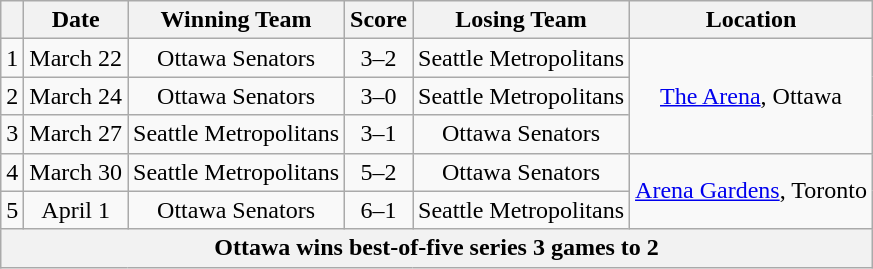<table class="wikitable" style="text-align:center;">
<tr>
<th></th>
<th>Date</th>
<th>Winning Team</th>
<th>Score</th>
<th>Losing Team</th>
<th>Location</th>
</tr>
<tr>
<td>1</td>
<td>March 22</td>
<td>Ottawa Senators</td>
<td>3–2</td>
<td>Seattle Metropolitans</td>
<td rowspan="3"><a href='#'>The Arena</a>, Ottawa</td>
</tr>
<tr>
<td>2</td>
<td>March 24</td>
<td>Ottawa Senators</td>
<td>3–0</td>
<td>Seattle Metropolitans</td>
</tr>
<tr>
<td>3</td>
<td>March 27</td>
<td>Seattle Metropolitans</td>
<td>3–1</td>
<td>Ottawa Senators</td>
</tr>
<tr>
<td>4</td>
<td>March 30</td>
<td>Seattle Metropolitans</td>
<td>5–2</td>
<td>Ottawa Senators</td>
<td rowspan="2"><a href='#'>Arena Gardens</a>, Toronto</td>
</tr>
<tr>
<td>5</td>
<td>April 1</td>
<td>Ottawa Senators</td>
<td>6–1</td>
<td>Seattle Metropolitans</td>
</tr>
<tr>
<th colspan="7" style="text-align:center;">Ottawa wins best-of-five series 3 games to 2</th>
</tr>
</table>
